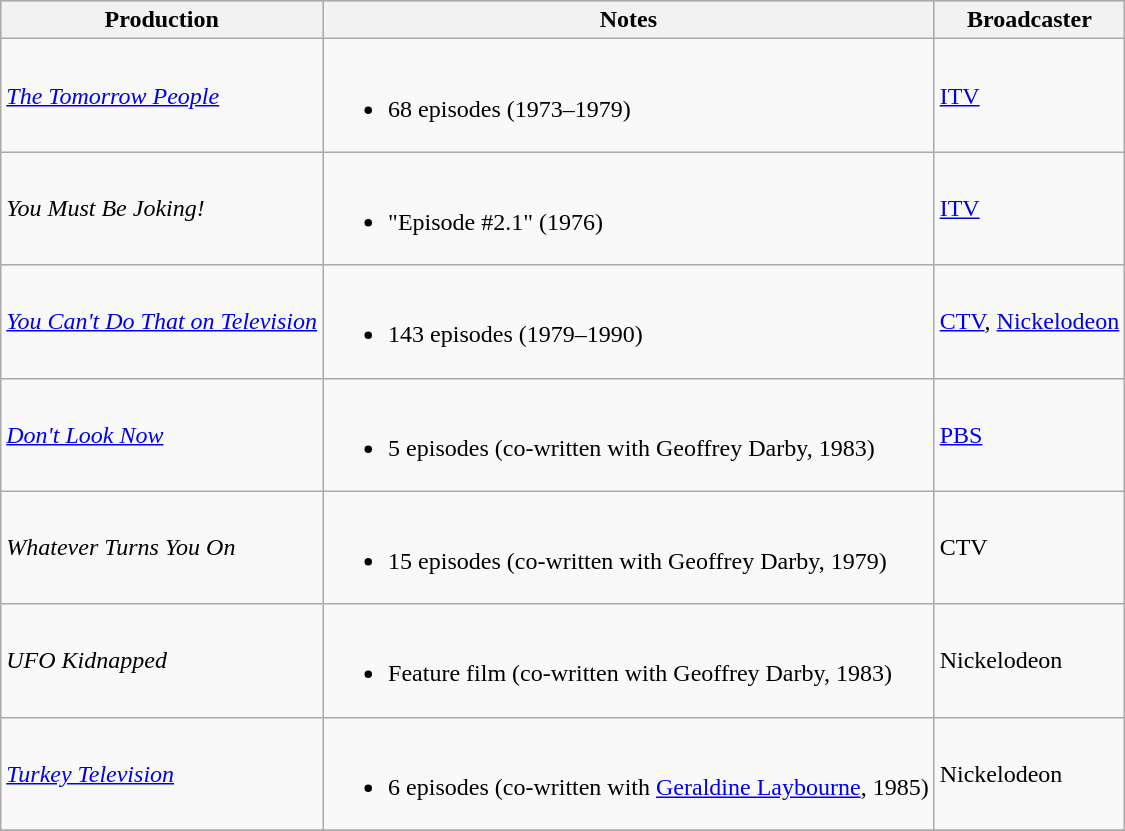<table class="wikitable">
<tr style="background:#ccc; text-align:center;">
<th>Production</th>
<th>Notes</th>
<th>Broadcaster</th>
</tr>
<tr>
<td><em><a href='#'>The Tomorrow People</a></em></td>
<td><br><ul><li>68 episodes (1973–1979)</li></ul></td>
<td><a href='#'>ITV</a></td>
</tr>
<tr>
<td><em>You Must Be Joking!</em></td>
<td><br><ul><li>"Episode #2.1" (1976)</li></ul></td>
<td><a href='#'>ITV</a></td>
</tr>
<tr>
<td><em><a href='#'>You Can't Do That on Television</a></em></td>
<td><br><ul><li>143 episodes (1979–1990)</li></ul></td>
<td><a href='#'>CTV</a>, <a href='#'>Nickelodeon</a></td>
</tr>
<tr>
<td><em><a href='#'>Don't Look Now</a></em></td>
<td><br><ul><li>5 episodes (co-written with Geoffrey Darby, 1983)</li></ul></td>
<td><a href='#'>PBS</a></td>
</tr>
<tr>
<td><em>Whatever Turns You On</em></td>
<td><br><ul><li>15 episodes (co-written with Geoffrey Darby, 1979)</li></ul></td>
<td>CTV</td>
</tr>
<tr>
<td><em>UFO Kidnapped</em></td>
<td><br><ul><li>Feature film (co-written with Geoffrey Darby, 1983)</li></ul></td>
<td>Nickelodeon</td>
</tr>
<tr>
<td><em><a href='#'>Turkey Television</a></em></td>
<td><br><ul><li>6 episodes (co-written with <a href='#'>Geraldine Laybourne</a>, 1985)</li></ul></td>
<td>Nickelodeon</td>
</tr>
<tr>
</tr>
</table>
